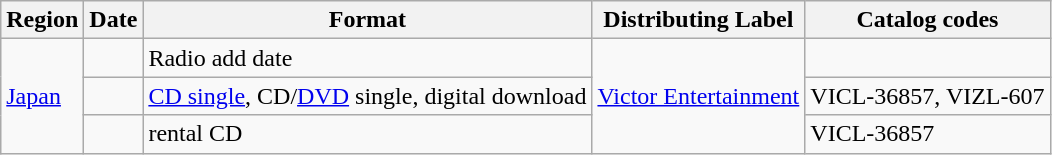<table class="wikitable">
<tr>
<th>Region</th>
<th>Date</th>
<th>Format</th>
<th>Distributing Label</th>
<th>Catalog codes</th>
</tr>
<tr>
<td rowspan="3"><a href='#'>Japan</a></td>
<td></td>
<td>Radio add date</td>
<td rowspan="3"><a href='#'>Victor Entertainment</a></td>
<td></td>
</tr>
<tr>
<td></td>
<td><a href='#'>CD single</a>, CD/<a href='#'>DVD</a> single, digital download</td>
<td>VICL-36857, VIZL-607</td>
</tr>
<tr>
<td></td>
<td>rental CD</td>
<td>VICL-36857</td>
</tr>
</table>
